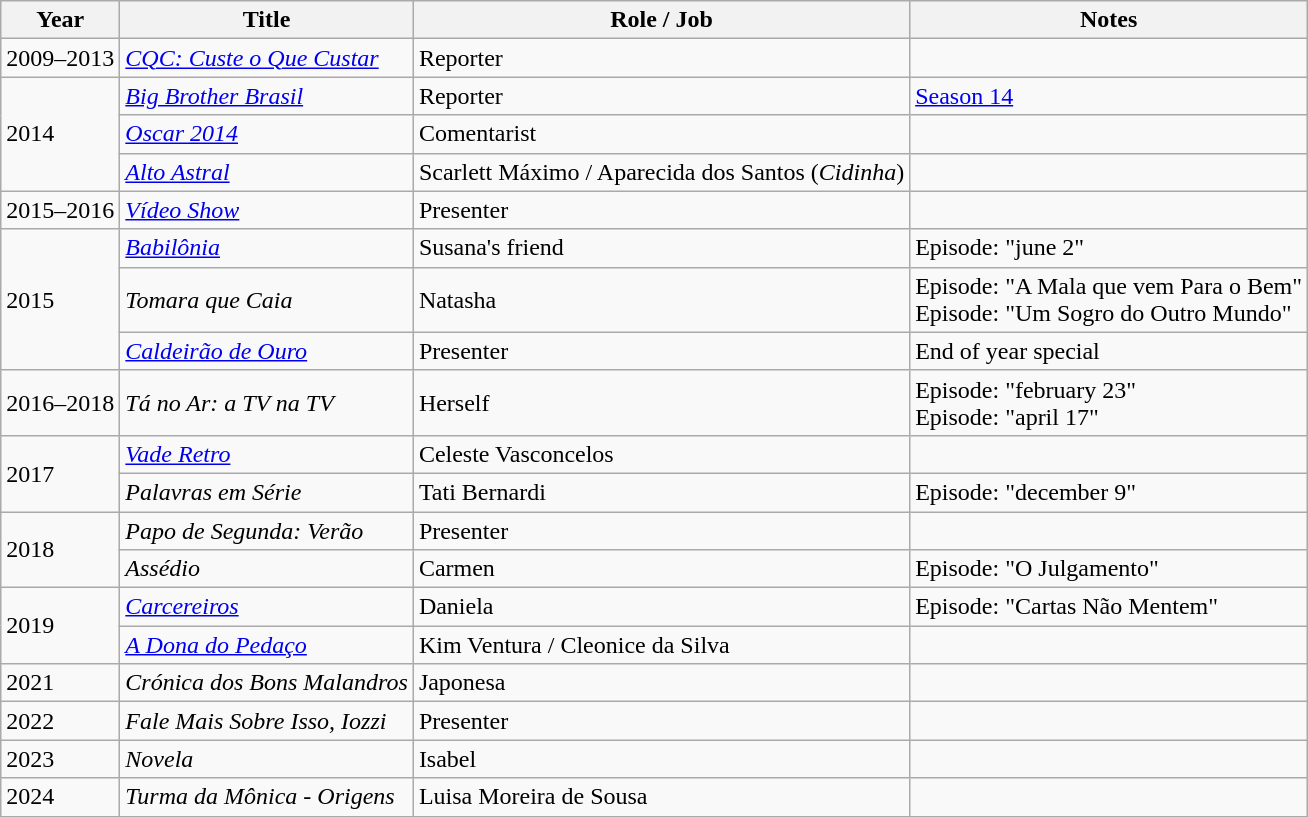<table class="wikitable">
<tr>
<th>Year</th>
<th>Title</th>
<th>Role / Job</th>
<th>Notes</th>
</tr>
<tr>
<td>2009–2013</td>
<td><em><a href='#'>CQC: Custe o Que Custar</a></em></td>
<td>Reporter</td>
<td></td>
</tr>
<tr>
<td rowspan="3">2014</td>
<td><em><a href='#'>Big Brother Brasil</a></em></td>
<td>Reporter</td>
<td><a href='#'>Season 14</a></td>
</tr>
<tr>
<td><em><a href='#'>Oscar 2014</a></em></td>
<td>Comentarist</td>
<td></td>
</tr>
<tr>
<td><em><a href='#'>Alto Astral</a></em></td>
<td>Scarlett Máximo / Aparecida dos Santos (<em>Cidinha</em>)</td>
<td></td>
</tr>
<tr>
<td>2015–2016</td>
<td><em><a href='#'>Vídeo Show</a></em></td>
<td>Presenter</td>
<td></td>
</tr>
<tr>
<td rowspan="3">2015</td>
<td><em><a href='#'>Babilônia</a></em></td>
<td>Susana's friend</td>
<td>Episode: "june 2"</td>
</tr>
<tr>
<td><em>Tomara que Caia</em></td>
<td>Natasha</td>
<td>Episode: "A Mala que vem Para o Bem"<br>Episode: "Um Sogro do Outro Mundo"</td>
</tr>
<tr>
<td><em><a href='#'>Caldeirão de Ouro</a></em></td>
<td>Presenter</td>
<td>End of year special</td>
</tr>
<tr>
<td>2016–2018</td>
<td><em>Tá no Ar: a TV na TV</em></td>
<td>Herself</td>
<td>Episode: "february 23"<br>Episode: "april 17"</td>
</tr>
<tr>
<td rowspan="2">2017</td>
<td><em><a href='#'>Vade Retro</a></em></td>
<td>Celeste Vasconcelos</td>
<td></td>
</tr>
<tr>
<td><em>Palavras em Série</em></td>
<td>Tati Bernardi</td>
<td>Episode: "december 9"</td>
</tr>
<tr>
<td rowspan="2">2018</td>
<td><em>Papo de Segunda: Verão</em></td>
<td>Presenter</td>
<td></td>
</tr>
<tr>
<td><em>Assédio</em></td>
<td>Carmen</td>
<td>Episode: "O Julgamento"</td>
</tr>
<tr>
<td rowspan="2">2019</td>
<td><em><a href='#'>Carcereiros</a></em></td>
<td>Daniela</td>
<td>Episode: "Cartas Não Mentem"</td>
</tr>
<tr>
<td><em><a href='#'>A Dona do Pedaço</a></em></td>
<td>Kim Ventura / Cleonice da Silva</td>
<td></td>
</tr>
<tr>
<td>2021</td>
<td><em>Crónica dos Bons Malandros</em></td>
<td>Japonesa</td>
<td></td>
</tr>
<tr>
<td>2022</td>
<td><em>Fale Mais Sobre Isso, Iozzi</em></td>
<td>Presenter</td>
<td></td>
</tr>
<tr>
<td>2023</td>
<td><em>Novela</em></td>
<td>Isabel</td>
<td></td>
</tr>
<tr>
<td>2024</td>
<td><em>Turma da Mônica - Origens</em></td>
<td>Luisa Moreira de Sousa</td>
<td></td>
</tr>
<tr>
</tr>
</table>
